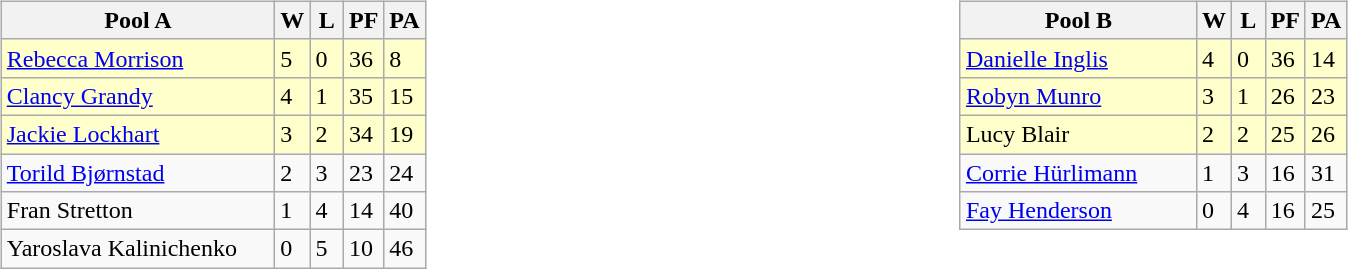<table table>
<tr>
<td valign=top width=10%><br><table class=wikitable>
<tr>
<th width=175>Pool A</th>
<th width=15>W</th>
<th width=15>L</th>
<th width=15>PF</th>
<th width=15>PA</th>
</tr>
<tr bgcolor=#ffffcc>
<td> <a href='#'>Rebecca Morrison</a></td>
<td>5</td>
<td>0</td>
<td>36</td>
<td>8</td>
</tr>
<tr bgcolor=#ffffcc>
<td> <a href='#'>Clancy Grandy</a></td>
<td>4</td>
<td>1</td>
<td>35</td>
<td>15</td>
</tr>
<tr bgcolor=#ffffcc>
<td> <a href='#'>Jackie Lockhart</a></td>
<td>3</td>
<td>2</td>
<td>34</td>
<td>19</td>
</tr>
<tr>
<td> <a href='#'>Torild Bjørnstad</a></td>
<td>2</td>
<td>3</td>
<td>23</td>
<td>24</td>
</tr>
<tr>
<td> Fran Stretton</td>
<td>1</td>
<td>4</td>
<td>14</td>
<td>40</td>
</tr>
<tr>
<td> Yaroslava Kalinichenko</td>
<td>0</td>
<td>5</td>
<td>10</td>
<td>46</td>
</tr>
</table>
</td>
<td valign=top width=10%><br><table class=wikitable>
<tr>
<th width=150>Pool B</th>
<th width=15>W</th>
<th width=15>L</th>
<th width=15>PF</th>
<th width=15>PA</th>
</tr>
<tr bgcolor=#ffffcc>
<td> <a href='#'>Danielle Inglis</a></td>
<td>4</td>
<td>0</td>
<td>36</td>
<td>14</td>
</tr>
<tr bgcolor=#ffffcc>
<td> <a href='#'>Robyn Munro</a></td>
<td>3</td>
<td>1</td>
<td>26</td>
<td>23</td>
</tr>
<tr bgcolor=#ffffcc>
<td> Lucy Blair</td>
<td>2</td>
<td>2</td>
<td>25</td>
<td>26</td>
</tr>
<tr>
<td> <a href='#'>Corrie Hürlimann</a></td>
<td>1</td>
<td>3</td>
<td>16</td>
<td>31</td>
</tr>
<tr>
<td> <a href='#'>Fay Henderson</a></td>
<td>0</td>
<td>4</td>
<td>16</td>
<td>25</td>
</tr>
</table>
</td>
</tr>
</table>
